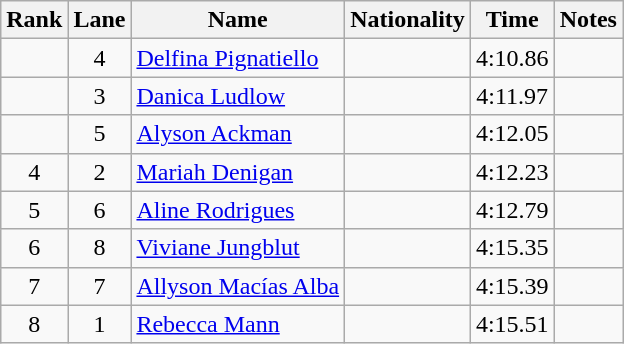<table class="wikitable sortable" style="text-align:center">
<tr>
<th>Rank</th>
<th>Lane</th>
<th>Name</th>
<th>Nationality</th>
<th>Time</th>
<th>Notes</th>
</tr>
<tr>
<td></td>
<td>4</td>
<td align=left><a href='#'>Delfina Pignatiello</a></td>
<td align=left></td>
<td>4:10.86</td>
<td></td>
</tr>
<tr>
<td></td>
<td>3</td>
<td align=left><a href='#'>Danica Ludlow</a></td>
<td align=left></td>
<td>4:11.97</td>
<td></td>
</tr>
<tr>
<td></td>
<td>5</td>
<td align=left><a href='#'>Alyson Ackman</a></td>
<td align=left></td>
<td>4:12.05</td>
<td></td>
</tr>
<tr>
<td>4</td>
<td>2</td>
<td align=left><a href='#'>Mariah Denigan</a></td>
<td align=left></td>
<td>4:12.23</td>
<td></td>
</tr>
<tr>
<td>5</td>
<td>6</td>
<td align=left><a href='#'>Aline Rodrigues</a></td>
<td align=left></td>
<td>4:12.79</td>
<td></td>
</tr>
<tr>
<td>6</td>
<td>8</td>
<td align=left><a href='#'>Viviane Jungblut</a></td>
<td align=left></td>
<td>4:15.35</td>
<td></td>
</tr>
<tr>
<td>7</td>
<td>7</td>
<td align=left><a href='#'>Allyson Macías Alba</a></td>
<td align=left></td>
<td>4:15.39</td>
<td></td>
</tr>
<tr>
<td>8</td>
<td>1</td>
<td align=left><a href='#'>Rebecca Mann</a></td>
<td align=left></td>
<td>4:15.51</td>
<td></td>
</tr>
</table>
